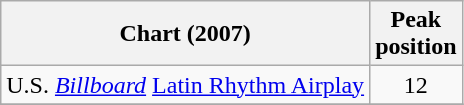<table class="wikitable">
<tr>
<th>Chart (2007)</th>
<th>Peak<br>position</th>
</tr>
<tr>
<td>U.S. <em><a href='#'>Billboard</a></em> <a href='#'>Latin Rhythm Airplay</a></td>
<td align="center">12</td>
</tr>
<tr>
</tr>
</table>
